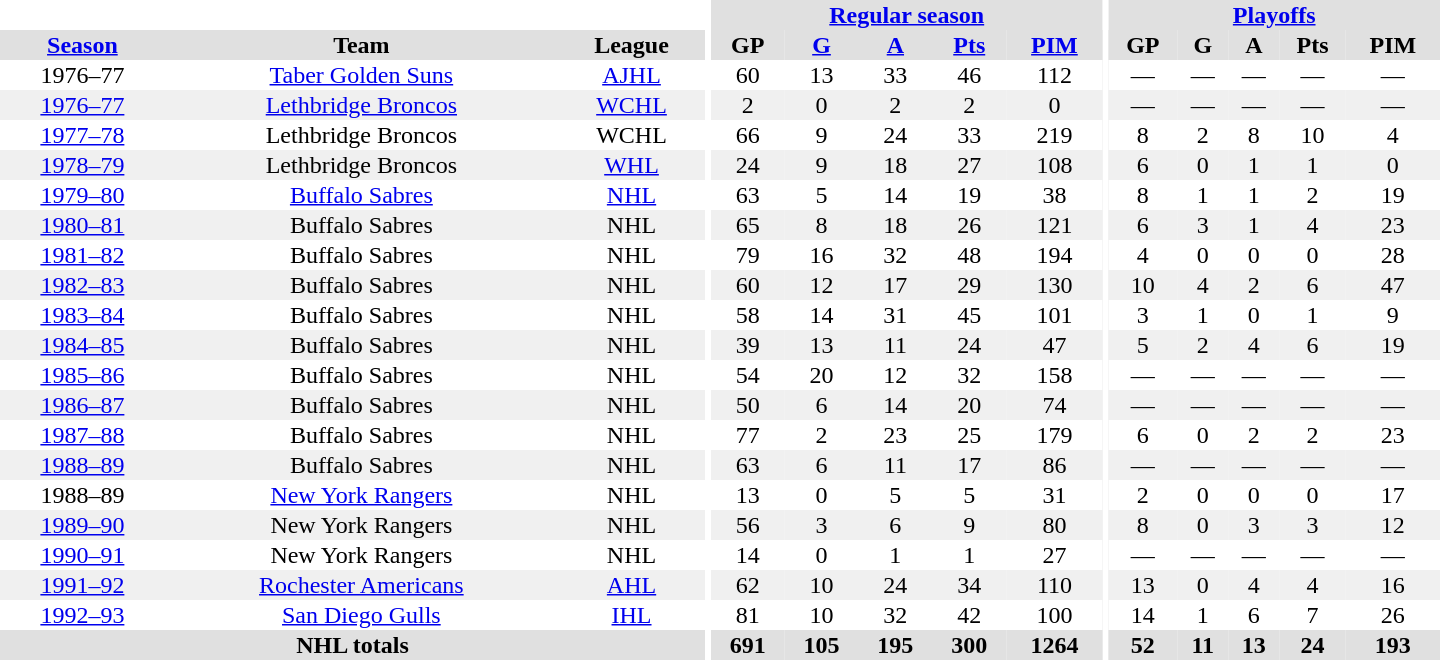<table border="0" cellpadding="1" cellspacing="0" style="text-align:center; width:60em">
<tr bgcolor="#e0e0e0">
<th colspan="3" bgcolor="#ffffff"></th>
<th rowspan="100" bgcolor="#ffffff"></th>
<th colspan="5"><a href='#'>Regular season</a></th>
<th rowspan="100" bgcolor="#ffffff"></th>
<th colspan="5"><a href='#'>Playoffs</a></th>
</tr>
<tr bgcolor="#e0e0e0">
<th><a href='#'>Season</a></th>
<th>Team</th>
<th>League</th>
<th>GP</th>
<th><a href='#'>G</a></th>
<th><a href='#'>A</a></th>
<th><a href='#'>Pts</a></th>
<th><a href='#'>PIM</a></th>
<th>GP</th>
<th>G</th>
<th>A</th>
<th>Pts</th>
<th>PIM</th>
</tr>
<tr>
<td>1976–77</td>
<td><a href='#'>Taber Golden Suns</a></td>
<td><a href='#'>AJHL</a></td>
<td>60</td>
<td>13</td>
<td>33</td>
<td>46</td>
<td>112</td>
<td>—</td>
<td>—</td>
<td>—</td>
<td>—</td>
<td>—</td>
</tr>
<tr bgcolor="#f0f0f0">
<td><a href='#'>1976–77</a></td>
<td><a href='#'>Lethbridge Broncos</a></td>
<td><a href='#'>WCHL</a></td>
<td>2</td>
<td>0</td>
<td>2</td>
<td>2</td>
<td>0</td>
<td>—</td>
<td>—</td>
<td>—</td>
<td>—</td>
<td>—</td>
</tr>
<tr>
<td><a href='#'>1977–78</a></td>
<td>Lethbridge Broncos</td>
<td>WCHL</td>
<td>66</td>
<td>9</td>
<td>24</td>
<td>33</td>
<td>219</td>
<td>8</td>
<td>2</td>
<td>8</td>
<td>10</td>
<td>4</td>
</tr>
<tr bgcolor="#f0f0f0">
<td><a href='#'>1978–79</a></td>
<td>Lethbridge Broncos</td>
<td><a href='#'>WHL</a></td>
<td>24</td>
<td>9</td>
<td>18</td>
<td>27</td>
<td>108</td>
<td>6</td>
<td>0</td>
<td>1</td>
<td>1</td>
<td>0</td>
</tr>
<tr>
<td><a href='#'>1979–80</a></td>
<td><a href='#'>Buffalo Sabres</a></td>
<td><a href='#'>NHL</a></td>
<td>63</td>
<td>5</td>
<td>14</td>
<td>19</td>
<td>38</td>
<td>8</td>
<td>1</td>
<td>1</td>
<td>2</td>
<td>19</td>
</tr>
<tr bgcolor="#f0f0f0">
<td><a href='#'>1980–81</a></td>
<td>Buffalo Sabres</td>
<td>NHL</td>
<td>65</td>
<td>8</td>
<td>18</td>
<td>26</td>
<td>121</td>
<td>6</td>
<td>3</td>
<td>1</td>
<td>4</td>
<td>23</td>
</tr>
<tr>
<td><a href='#'>1981–82</a></td>
<td>Buffalo Sabres</td>
<td>NHL</td>
<td>79</td>
<td>16</td>
<td>32</td>
<td>48</td>
<td>194</td>
<td>4</td>
<td>0</td>
<td>0</td>
<td>0</td>
<td>28</td>
</tr>
<tr bgcolor="#f0f0f0">
<td><a href='#'>1982–83</a></td>
<td>Buffalo Sabres</td>
<td>NHL</td>
<td>60</td>
<td>12</td>
<td>17</td>
<td>29</td>
<td>130</td>
<td>10</td>
<td>4</td>
<td>2</td>
<td>6</td>
<td>47</td>
</tr>
<tr>
<td><a href='#'>1983–84</a></td>
<td>Buffalo Sabres</td>
<td>NHL</td>
<td>58</td>
<td>14</td>
<td>31</td>
<td>45</td>
<td>101</td>
<td>3</td>
<td>1</td>
<td>0</td>
<td>1</td>
<td>9</td>
</tr>
<tr bgcolor="#f0f0f0">
<td><a href='#'>1984–85</a></td>
<td>Buffalo Sabres</td>
<td>NHL</td>
<td>39</td>
<td>13</td>
<td>11</td>
<td>24</td>
<td>47</td>
<td>5</td>
<td>2</td>
<td>4</td>
<td>6</td>
<td>19</td>
</tr>
<tr>
<td><a href='#'>1985–86</a></td>
<td>Buffalo Sabres</td>
<td>NHL</td>
<td>54</td>
<td>20</td>
<td>12</td>
<td>32</td>
<td>158</td>
<td>—</td>
<td>—</td>
<td>—</td>
<td>—</td>
<td>—</td>
</tr>
<tr bgcolor="#f0f0f0">
<td><a href='#'>1986–87</a></td>
<td>Buffalo Sabres</td>
<td>NHL</td>
<td>50</td>
<td>6</td>
<td>14</td>
<td>20</td>
<td>74</td>
<td>—</td>
<td>—</td>
<td>—</td>
<td>—</td>
<td>—</td>
</tr>
<tr>
<td><a href='#'>1987–88</a></td>
<td>Buffalo Sabres</td>
<td>NHL</td>
<td>77</td>
<td>2</td>
<td>23</td>
<td>25</td>
<td>179</td>
<td>6</td>
<td>0</td>
<td>2</td>
<td>2</td>
<td>23</td>
</tr>
<tr bgcolor="#f0f0f0">
<td><a href='#'>1988–89</a></td>
<td>Buffalo Sabres</td>
<td>NHL</td>
<td>63</td>
<td>6</td>
<td>11</td>
<td>17</td>
<td>86</td>
<td>—</td>
<td>—</td>
<td>—</td>
<td>—</td>
<td>—</td>
</tr>
<tr>
<td>1988–89</td>
<td><a href='#'>New York Rangers</a></td>
<td>NHL</td>
<td>13</td>
<td>0</td>
<td>5</td>
<td>5</td>
<td>31</td>
<td>2</td>
<td>0</td>
<td>0</td>
<td>0</td>
<td>17</td>
</tr>
<tr bgcolor="#f0f0f0">
<td><a href='#'>1989–90</a></td>
<td>New York Rangers</td>
<td>NHL</td>
<td>56</td>
<td>3</td>
<td>6</td>
<td>9</td>
<td>80</td>
<td>8</td>
<td>0</td>
<td>3</td>
<td>3</td>
<td>12</td>
</tr>
<tr>
<td><a href='#'>1990–91</a></td>
<td>New York Rangers</td>
<td>NHL</td>
<td>14</td>
<td>0</td>
<td>1</td>
<td>1</td>
<td>27</td>
<td>—</td>
<td>—</td>
<td>—</td>
<td>—</td>
<td>—</td>
</tr>
<tr bgcolor="#f0f0f0">
<td><a href='#'>1991–92</a></td>
<td><a href='#'>Rochester Americans</a></td>
<td><a href='#'>AHL</a></td>
<td>62</td>
<td>10</td>
<td>24</td>
<td>34</td>
<td>110</td>
<td>13</td>
<td>0</td>
<td>4</td>
<td>4</td>
<td>16</td>
</tr>
<tr>
<td><a href='#'>1992–93</a></td>
<td><a href='#'>San Diego Gulls</a></td>
<td><a href='#'>IHL</a></td>
<td>81</td>
<td>10</td>
<td>32</td>
<td>42</td>
<td>100</td>
<td>14</td>
<td>1</td>
<td>6</td>
<td>7</td>
<td>26</td>
</tr>
<tr bgcolor="#e0e0e0">
<th colspan="3">NHL totals</th>
<th>691</th>
<th>105</th>
<th>195</th>
<th>300</th>
<th>1264</th>
<th>52</th>
<th>11</th>
<th>13</th>
<th>24</th>
<th>193</th>
</tr>
</table>
